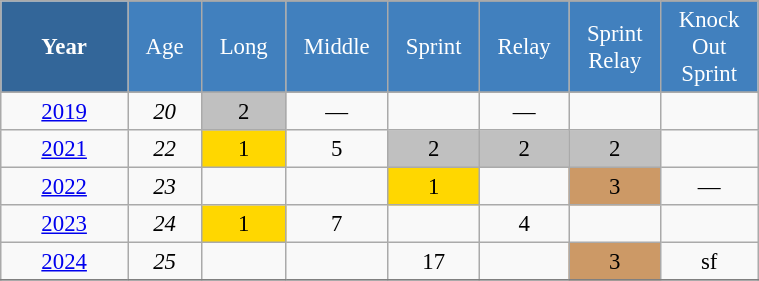<table class="wikitable" style="font-size:95%; text-align:center; border:grey solid 1px; border-collapse:collapse;" width="40%">
<tr style="background-color:#369; color:white;">
<td rowspan="2" colspan="1" width="10%"><strong>Year</strong></td>
</tr>
<tr style="background-color:#4180be; color:white;">
<td width="5%">Age</td>
<td width="5%">Long</td>
<td width="5%">Middle</td>
<td width="5%">Sprint</td>
<td width="5%">Relay</td>
<td width="5%">Sprint<br>Relay</td>
<td width="5%">Knock Out<br>Sprint</td>
</tr>
<tr style="background-color:#8CB2D8; color:white;">
</tr>
<tr>
<td><a href='#'>2019</a></td>
<td><em>20</em></td>
<td style="background:silver;">2</td>
<td>—</td>
<td></td>
<td>—</td>
<td></td>
<td></td>
</tr>
<tr>
<td><a href='#'>2021</a></td>
<td><em>22</em></td>
<td style="background:gold;">1</td>
<td>5</td>
<td style="background:silver;">2</td>
<td style="background:silver;">2</td>
<td style="background:silver;">2</td>
<td></td>
</tr>
<tr>
<td><a href='#'>2022</a></td>
<td><em>23</em></td>
<td></td>
<td></td>
<td style="background:gold;">1</td>
<td></td>
<td style="background:#c96;">3</td>
<td>—</td>
</tr>
<tr>
<td><a href='#'>2023</a></td>
<td><em>24</em></td>
<td style="background:gold;">1</td>
<td>7</td>
<td></td>
<td>4</td>
<td></td>
<td></td>
</tr>
<tr>
<td><a href='#'>2024</a></td>
<td><em>25</em></td>
<td></td>
<td></td>
<td>17</td>
<td></td>
<td style="background:#c96;">3</td>
<td>sf</td>
</tr>
<tr>
</tr>
</table>
